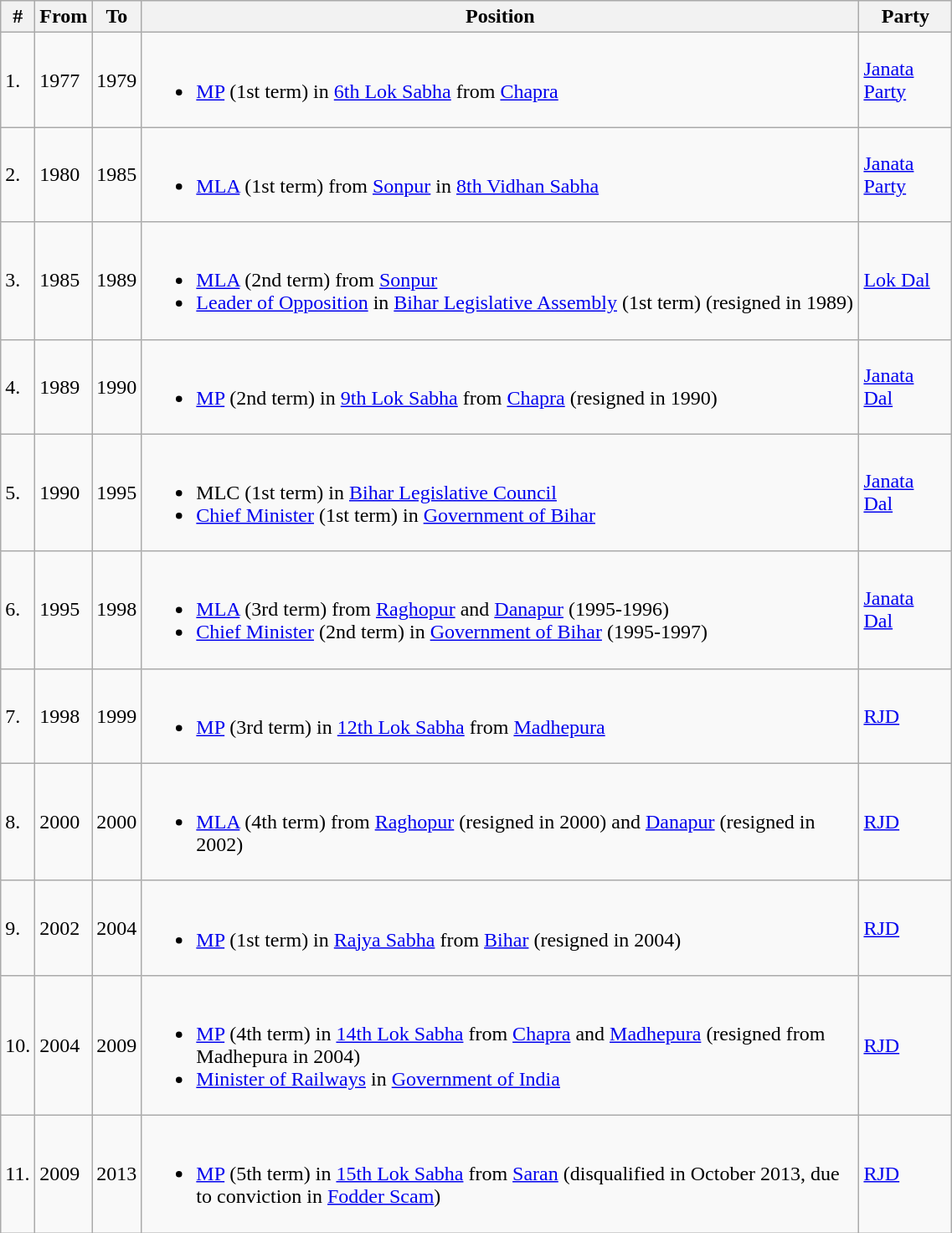<table class="wikitable sortable" width=60%>
<tr>
<th>#</th>
<th>From</th>
<th>To</th>
<th>Position</th>
<th>Party</th>
</tr>
<tr>
<td>1.</td>
<td>1977</td>
<td>1979</td>
<td><br><ul><li><a href='#'>MP</a> (1st term) in <a href='#'>6th Lok Sabha</a> from <a href='#'>Chapra</a></li></ul></td>
<td><a href='#'>Janata Party</a></td>
</tr>
<tr>
<td>2.</td>
<td>1980</td>
<td>1985</td>
<td><br><ul><li><a href='#'>MLA</a> (1st term) from <a href='#'>Sonpur</a> in <a href='#'>8th Vidhan Sabha</a></li></ul></td>
<td><a href='#'>Janata Party</a></td>
</tr>
<tr>
<td>3.</td>
<td>1985</td>
<td>1989</td>
<td><br><ul><li><a href='#'>MLA</a> (2nd term) from <a href='#'>Sonpur</a></li><li><a href='#'>Leader of Opposition</a> in <a href='#'>Bihar Legislative Assembly</a> (1st term) (resigned in 1989)</li></ul></td>
<td><a href='#'>Lok Dal</a></td>
</tr>
<tr>
<td>4.</td>
<td>1989</td>
<td>1990</td>
<td><br><ul><li><a href='#'>MP</a> (2nd term) in <a href='#'>9th Lok Sabha</a> from <a href='#'>Chapra</a> (resigned in 1990)</li></ul></td>
<td><a href='#'>Janata Dal</a></td>
</tr>
<tr>
<td>5.</td>
<td>1990</td>
<td>1995</td>
<td><br><ul><li>MLC (1st term) in <a href='#'>Bihar Legislative Council</a></li><li><a href='#'>Chief Minister</a> (1st term) in <a href='#'>Government of Bihar</a></li></ul></td>
<td><a href='#'>Janata Dal</a></td>
</tr>
<tr>
<td>6.</td>
<td>1995</td>
<td>1998</td>
<td><br><ul><li><a href='#'>MLA</a> (3rd term) from <a href='#'>Raghopur</a> and <a href='#'>Danapur</a> (1995-1996)</li><li><a href='#'>Chief Minister</a> (2nd term) in <a href='#'>Government of Bihar</a> (1995-1997)</li></ul></td>
<td><a href='#'>Janata Dal</a></td>
</tr>
<tr>
<td>7.</td>
<td>1998</td>
<td>1999</td>
<td><br><ul><li><a href='#'>MP</a> (3rd term) in <a href='#'>12th Lok Sabha</a> from <a href='#'>Madhepura</a></li></ul></td>
<td><a href='#'>RJD</a></td>
</tr>
<tr>
<td>8.</td>
<td>2000</td>
<td>2000</td>
<td><br><ul><li><a href='#'>MLA</a> (4th term) from <a href='#'>Raghopur</a> (resigned in 2000) and <a href='#'>Danapur</a> (resigned in 2002)</li></ul></td>
<td><a href='#'>RJD</a></td>
</tr>
<tr>
<td>9.</td>
<td>2002</td>
<td>2004</td>
<td><br><ul><li><a href='#'>MP</a> (1st term) in <a href='#'>Rajya Sabha</a> from <a href='#'>Bihar</a> (resigned in 2004)</li></ul></td>
<td><a href='#'>RJD</a></td>
</tr>
<tr>
<td>10.</td>
<td>2004</td>
<td>2009</td>
<td><br><ul><li><a href='#'>MP</a> (4th term) in <a href='#'>14th Lok Sabha</a> from <a href='#'>Chapra</a> and <a href='#'>Madhepura</a> (resigned from Madhepura in 2004)</li><li><a href='#'>Minister of Railways</a> in <a href='#'>Government of India</a></li></ul></td>
<td><a href='#'>RJD</a></td>
</tr>
<tr>
<td>11.</td>
<td>2009</td>
<td>2013</td>
<td><br><ul><li><a href='#'>MP</a> (5th term) in <a href='#'>15th Lok Sabha</a> from <a href='#'>Saran</a> (disqualified in October 2013, due to conviction in <a href='#'>Fodder Scam</a>)</li></ul></td>
<td><a href='#'>RJD</a></td>
</tr>
</table>
